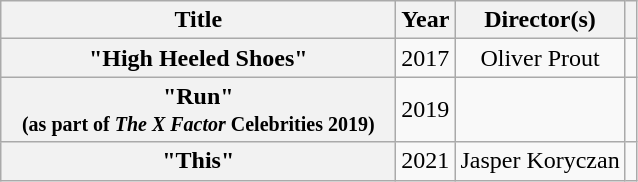<table class="wikitable plainrowheaders" style="text-align:center;">
<tr>
<th scope="col" style="width:16em;">Title</th>
<th scope="col" style="width:1em;">Year</th>
<th scope="col">Director(s)</th>
<th scope="col"></th>
</tr>
<tr>
<th scope="row">"High Heeled Shoes"</th>
<td>2017</td>
<td>Oliver Prout</td>
<td></td>
</tr>
<tr>
<th scope="row">"Run"<br><small>(as part of <em>The X Factor</em> Celebrities 2019)</small></th>
<td>2019</td>
<td></td>
<td></td>
</tr>
<tr>
<th scope="row">"This"</th>
<td>2021</td>
<td>Jasper Koryczan</td>
<td></td>
</tr>
</table>
